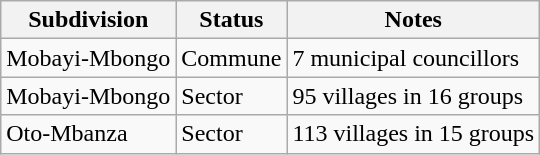<table class="wikitable">
<tr>
<th>Subdivision</th>
<th>Status</th>
<th>Notes</th>
</tr>
<tr>
<td>Mobayi-Mbongo</td>
<td>Commune</td>
<td>7 municipal councillors</td>
</tr>
<tr>
<td>Mobayi-Mbongo</td>
<td>Sector</td>
<td>95 villages in 16 groups</td>
</tr>
<tr>
<td>Oto-Mbanza</td>
<td>Sector</td>
<td>113 villages in 15 groups</td>
</tr>
</table>
